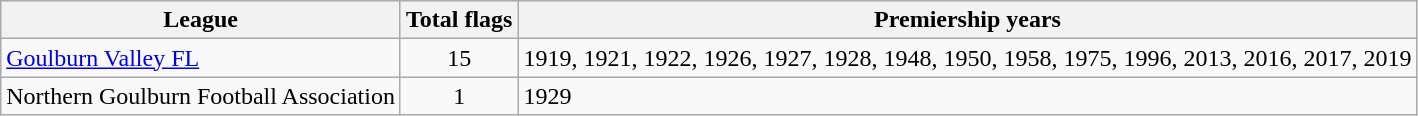<table class="wikitable">
<tr>
<th>League</th>
<th>Total flags</th>
<th>Premiership years</th>
</tr>
<tr>
<td><a href='#'>Goulburn Valley FL</a></td>
<td align=center>15</td>
<td>1919, 1921, 1922, 1926, 1927, 1928, 1948, 1950, 1958, 1975, 1996, 2013, 2016, 2017, 2019</td>
</tr>
<tr>
<td>Northern Goulburn Football Association</td>
<td align=center>1</td>
<td>1929 </td>
</tr>
</table>
